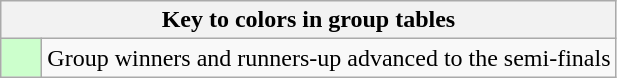<table class="wikitable" style="text-align: center;">
<tr>
<th colspan=2>Key to colors in group tables</th>
</tr>
<tr>
<td style="background:#cfc; width:20px;"></td>
<td align=left>Group winners and runners-up advanced to the semi-finals</td>
</tr>
</table>
